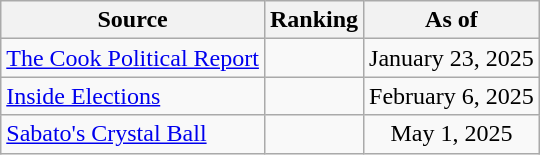<table class="wikitable" style=text-align:center>
<tr>
<th>Source</th>
<th>Ranking</th>
<th>As of</th>
</tr>
<tr>
<td Align=left><a href='#'>The Cook Political Report</a></td>
<td></td>
<td>January 23, 2025</td>
</tr>
<tr>
<td Align=left><a href='#'>Inside Elections</a></td>
<td></td>
<td>February 6, 2025</td>
</tr>
<tr>
<td Align=left><a href='#'>Sabato's Crystal Ball</a></td>
<td></td>
<td>May 1, 2025</td>
</tr>
</table>
